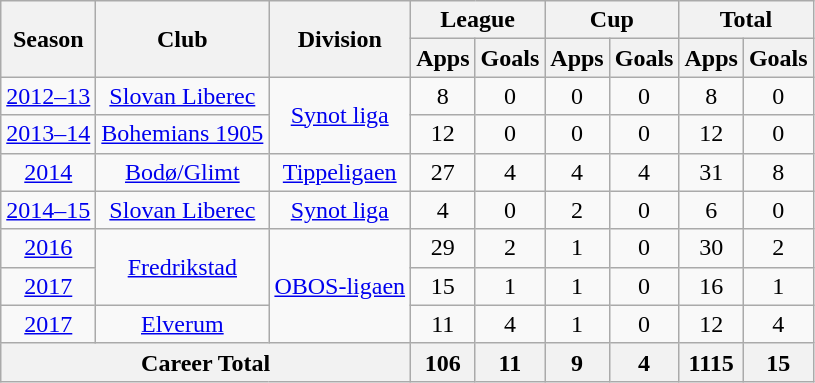<table class="wikitable" style="text-align: center;">
<tr>
<th rowspan="2">Season</th>
<th rowspan="2">Club</th>
<th rowspan="2">Division</th>
<th colspan="2">League</th>
<th colspan="2">Cup</th>
<th colspan="2">Total</th>
</tr>
<tr>
<th>Apps</th>
<th>Goals</th>
<th>Apps</th>
<th>Goals</th>
<th>Apps</th>
<th>Goals</th>
</tr>
<tr>
<td><a href='#'>2012–13</a></td>
<td rowspan="1" valign="center"><a href='#'>Slovan Liberec</a></td>
<td rowspan="2" valign="center"><a href='#'>Synot liga</a></td>
<td>8</td>
<td>0</td>
<td>0</td>
<td>0</td>
<td>8</td>
<td>0</td>
</tr>
<tr>
<td><a href='#'>2013–14</a></td>
<td rowspan="1" valign="center"><a href='#'>Bohemians 1905</a></td>
<td>12</td>
<td>0</td>
<td>0</td>
<td>0</td>
<td>12</td>
<td>0</td>
</tr>
<tr>
<td><a href='#'>2014</a></td>
<td rowspan="1" valign="center"><a href='#'>Bodø/Glimt</a></td>
<td rowspan="1" valign="center"><a href='#'>Tippeligaen</a></td>
<td>27</td>
<td>4</td>
<td>4</td>
<td>4</td>
<td>31</td>
<td>8</td>
</tr>
<tr>
<td><a href='#'>2014–15</a></td>
<td rowspan="1" valign="center"><a href='#'>Slovan Liberec</a></td>
<td rowspan="1" valign="center"><a href='#'>Synot liga</a></td>
<td>4</td>
<td>0</td>
<td>2</td>
<td>0</td>
<td>6</td>
<td>0</td>
</tr>
<tr>
<td><a href='#'>2016</a></td>
<td rowspan="2" valign="center"><a href='#'>Fredrikstad</a></td>
<td rowspan="3" valign="center"><a href='#'>OBOS-ligaen</a></td>
<td>29</td>
<td>2</td>
<td>1</td>
<td>0</td>
<td>30</td>
<td>2</td>
</tr>
<tr>
<td><a href='#'>2017</a></td>
<td>15</td>
<td>1</td>
<td>1</td>
<td>0</td>
<td>16</td>
<td>1</td>
</tr>
<tr>
<td><a href='#'>2017</a></td>
<td rowspan="1" valign="center"><a href='#'>Elverum</a></td>
<td>11</td>
<td>4</td>
<td>1</td>
<td>0</td>
<td>12</td>
<td>4</td>
</tr>
<tr>
<th colspan="3">Career Total</th>
<th>106</th>
<th>11</th>
<th>9</th>
<th>4</th>
<th>1115</th>
<th>15</th>
</tr>
</table>
